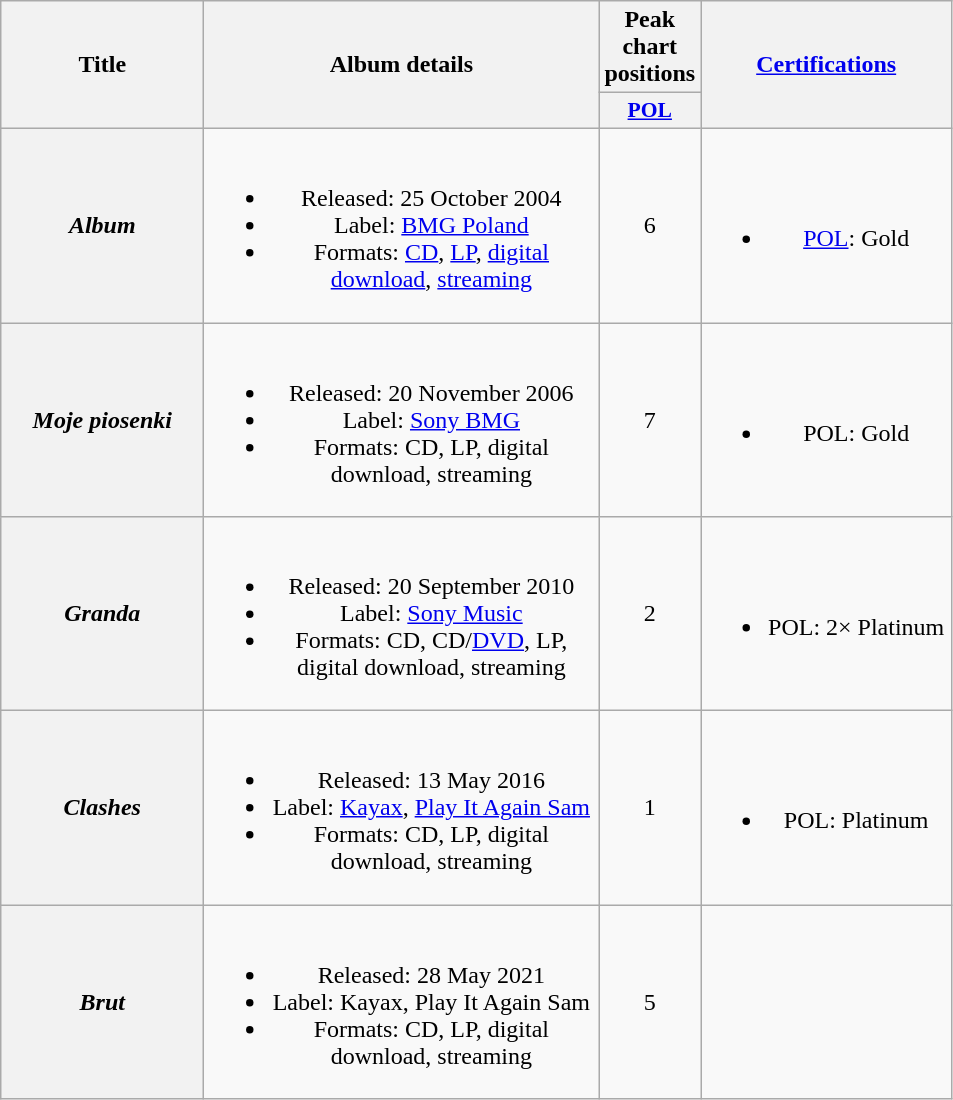<table class="wikitable plainrowheaders" style="text-align:center;" border="1">
<tr>
<th scope="col" rowspan="2" style="width:8em;">Title</th>
<th scope="col" rowspan="2" style="width:16em;">Album details</th>
<th scope="col" colspan="1">Peak chart positions</th>
<th scope="col" rowspan="2" style="width:10em;"><a href='#'>Certifications</a></th>
</tr>
<tr>
<th scope="col" style="width:3em;font-size:90%;"><a href='#'>POL</a></th>
</tr>
<tr>
<th scope="row"><em>Album</em></th>
<td><br><ul><li>Released: 25 October 2004</li><li>Label: <a href='#'>BMG Poland</a></li><li>Formats: <a href='#'>CD</a>, <a href='#'>LP</a>, <a href='#'>digital download</a>, <a href='#'>streaming</a></li></ul></td>
<td>6<br></td>
<td><br><ul><li><a href='#'>POL</a>: Gold</li></ul></td>
</tr>
<tr>
<th scope="row"><em>Moje piosenki</em></th>
<td><br><ul><li>Released: 20 November 2006</li><li>Label: <a href='#'>Sony BMG</a></li><li>Formats: CD, LP, digital download, streaming</li></ul></td>
<td>7<br></td>
<td><br><ul><li>POL: Gold</li></ul></td>
</tr>
<tr>
<th scope="row"><em>Granda</em></th>
<td><br><ul><li>Released: 20 September 2010</li><li>Label: <a href='#'>Sony Music</a></li><li>Formats: CD, CD/<a href='#'>DVD</a>, LP, digital download, streaming</li></ul></td>
<td>2<br></td>
<td><br><ul><li>POL: 2× Platinum</li></ul></td>
</tr>
<tr>
<th scope="row"><em>Clashes</em></th>
<td><br><ul><li>Released: 13 May 2016</li><li>Label: <a href='#'>Kayax</a>, <a href='#'>Play It Again Sam</a></li><li>Formats: CD, LP, digital download, streaming</li></ul></td>
<td>1<br></td>
<td><br><ul><li>POL: Platinum</li></ul></td>
</tr>
<tr>
<th scope="row"><em>Brut</em></th>
<td><br><ul><li>Released: 28 May 2021</li><li>Label: Kayax, Play It Again Sam</li><li>Formats: CD, LP, digital download, streaming</li></ul></td>
<td>5<br></td>
<td></td>
</tr>
</table>
